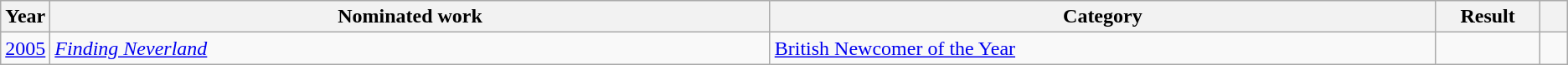<table class="wikitable">
<tr>
<th scope="col" style="width:1em;">Year</th>
<th scope="col" style="width:39em;">Nominated work</th>
<th scope="col" style="width:36em;">Category</th>
<th scope="col" style="width:5em;">Result</th>
<th scope="col" style="width:1em;"></th>
</tr>
<tr>
<td><a href='#'>2005</a></td>
<td><em><a href='#'>Finding Neverland</a></em></td>
<td><a href='#'>British Newcomer of the Year</a></td>
<td></td>
<td></td>
</tr>
</table>
